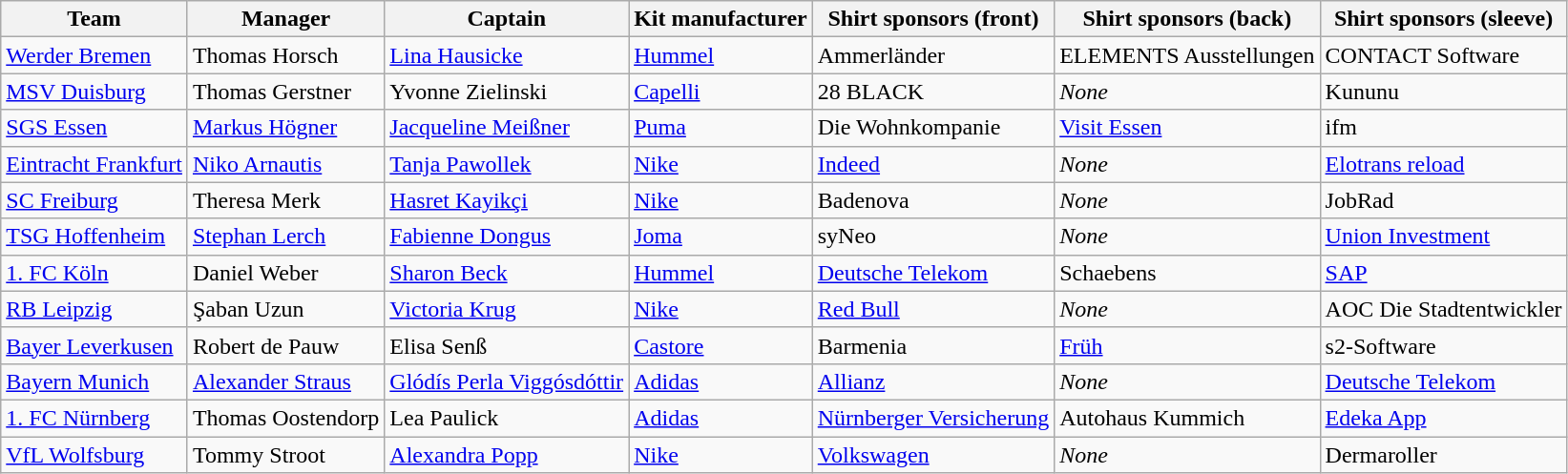<table class="wikitable sortable">
<tr>
<th>Team</th>
<th>Manager</th>
<th>Captain</th>
<th>Kit manufacturer</th>
<th>Shirt sponsors (front)</th>
<th>Shirt sponsors (back)</th>
<th>Shirt sponsors (sleeve)</th>
</tr>
<tr>
<td><a href='#'>Werder Bremen</a></td>
<td> Thomas Horsch</td>
<td> <a href='#'>Lina Hausicke</a></td>
<td><a href='#'>Hummel</a></td>
<td>Ammerländer</td>
<td>ELEMENTS Ausstellungen</td>
<td>CONTACT Software</td>
</tr>
<tr>
<td><a href='#'>MSV Duisburg</a></td>
<td> Thomas Gerstner</td>
<td> Yvonne Zielinski</td>
<td><a href='#'>Capelli</a></td>
<td>28 BLACK</td>
<td><em>None</em></td>
<td>Kununu</td>
</tr>
<tr>
<td><a href='#'>SGS Essen</a></td>
<td> <a href='#'>Markus Högner</a></td>
<td> <a href='#'>Jacqueline Meißner</a></td>
<td><a href='#'>Puma</a></td>
<td>Die Wohnkompanie</td>
<td><a href='#'>Visit Essen</a></td>
<td>ifm</td>
</tr>
<tr>
<td><a href='#'>Eintracht Frankfurt</a></td>
<td> <a href='#'>Niko Arnautis</a></td>
<td> <a href='#'>Tanja Pawollek</a></td>
<td><a href='#'>Nike</a></td>
<td><a href='#'>Indeed</a></td>
<td><em>None</em></td>
<td><a href='#'>Elotrans reload</a></td>
</tr>
<tr>
<td><a href='#'>SC Freiburg</a></td>
<td> Theresa Merk</td>
<td> <a href='#'>Hasret Kayikçi</a></td>
<td><a href='#'>Nike</a></td>
<td>Badenova</td>
<td><em>None</em></td>
<td>JobRad</td>
</tr>
<tr>
<td><a href='#'>TSG Hoffenheim</a></td>
<td> <a href='#'>Stephan Lerch</a></td>
<td> <a href='#'>Fabienne Dongus</a></td>
<td><a href='#'>Joma</a></td>
<td>syNeo</td>
<td><em>None</em></td>
<td><a href='#'>Union Investment</a></td>
</tr>
<tr>
<td><a href='#'>1. FC Köln</a></td>
<td> Daniel Weber</td>
<td> <a href='#'>Sharon Beck</a></td>
<td><a href='#'>Hummel</a></td>
<td><a href='#'>Deutsche Telekom</a></td>
<td>Schaebens</td>
<td><a href='#'>SAP</a></td>
</tr>
<tr>
<td><a href='#'>RB Leipzig</a></td>
<td> Şaban Uzun</td>
<td> <a href='#'>Victoria Krug</a></td>
<td><a href='#'>Nike</a></td>
<td><a href='#'>Red Bull</a></td>
<td><em>None</em></td>
<td>AOC Die Stadtentwickler</td>
</tr>
<tr>
<td><a href='#'>Bayer Leverkusen</a></td>
<td> Robert de Pauw</td>
<td> Elisa Senß</td>
<td><a href='#'>Castore</a></td>
<td>Barmenia</td>
<td><a href='#'>Früh</a></td>
<td>s2-Software</td>
</tr>
<tr>
<td><a href='#'>Bayern Munich</a></td>
<td> <a href='#'>Alexander Straus</a></td>
<td> <a href='#'>Glódís Perla Viggósdóttir</a></td>
<td><a href='#'>Adidas</a></td>
<td><a href='#'>Allianz</a></td>
<td><em>None</em></td>
<td><a href='#'>Deutsche Telekom</a></td>
</tr>
<tr>
<td><a href='#'>1. FC Nürnberg</a></td>
<td> Thomas Oostendorp</td>
<td> Lea Paulick</td>
<td><a href='#'>Adidas</a></td>
<td><a href='#'>Nürnberger Versicherung</a></td>
<td>Autohaus Kummich</td>
<td><a href='#'>Edeka App</a></td>
</tr>
<tr>
<td><a href='#'>VfL Wolfsburg</a></td>
<td> Tommy Stroot</td>
<td> <a href='#'>Alexandra Popp</a></td>
<td><a href='#'>Nike</a></td>
<td><a href='#'>Volkswagen</a></td>
<td><em>None</em></td>
<td>Dermaroller</td>
</tr>
</table>
